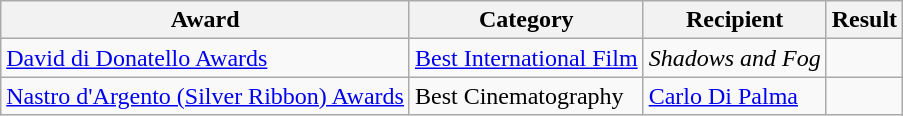<table class="wikitable">
<tr>
<th>Award</th>
<th>Category</th>
<th>Recipient</th>
<th>Result</th>
</tr>
<tr>
<td><a href='#'>David di Donatello Awards</a></td>
<td><a href='#'>Best International Film</a></td>
<td><em>Shadows and Fog</em></td>
<td></td>
</tr>
<tr>
<td><a href='#'>Nastro d'Argento (Silver Ribbon) Awards</a></td>
<td>Best Cinematography</td>
<td><a href='#'>Carlo Di Palma</a></td>
<td></td>
</tr>
</table>
